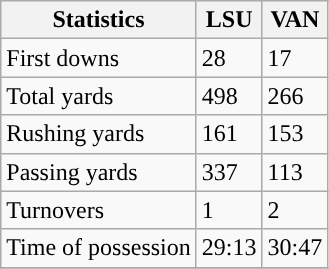<table class="wikitable">
<tr>
<th>Statistics</th>
<th>LSU</th>
<th>VAN</th>
</tr>
<tr>
<td>First downs</td>
<td>28</td>
<td>17</td>
</tr>
<tr>
<td>Total yards</td>
<td>498</td>
<td>266</td>
</tr>
<tr>
<td>Rushing yards</td>
<td>161</td>
<td>153</td>
</tr>
<tr>
<td>Passing yards</td>
<td>337</td>
<td>113</td>
</tr>
<tr>
<td>Turnovers</td>
<td>1</td>
<td>2</td>
</tr>
<tr>
<td>Time of possession</td>
<td>29:13</td>
<td>30:47</td>
</tr>
<tr>
</tr>
</table>
